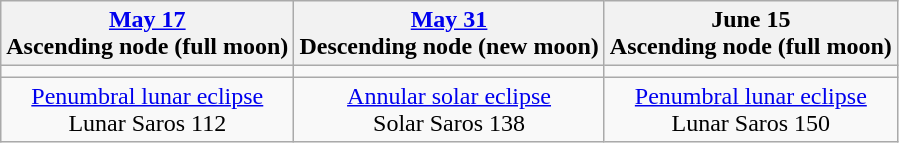<table class="wikitable">
<tr>
<th><a href='#'>May 17</a><br>Ascending node (full moon)<br></th>
<th><a href='#'>May 31</a><br>Descending node (new moon)<br></th>
<th>June 15<br>Ascending node (full moon)<br></th>
</tr>
<tr>
<td></td>
<td></td>
<td></td>
</tr>
<tr align=center>
<td><a href='#'>Penumbral lunar eclipse</a><br>Lunar Saros 112</td>
<td><a href='#'>Annular solar eclipse</a><br>Solar Saros 138</td>
<td><a href='#'>Penumbral lunar eclipse</a><br>Lunar Saros 150</td>
</tr>
</table>
